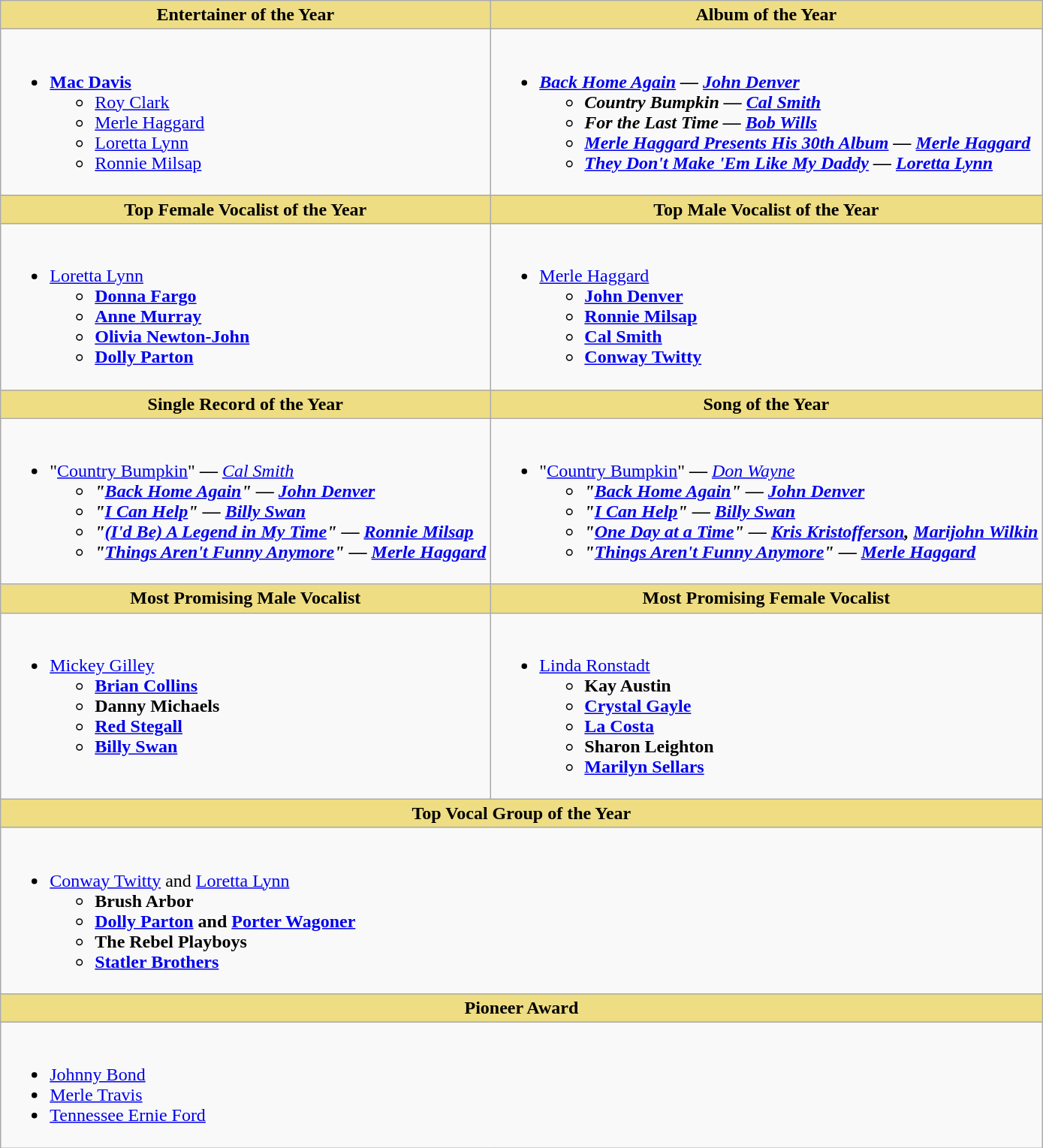<table class="wikitable">
<tr>
<th style="background:#EEDD85; width=50%">Entertainer of the Year</th>
<th style="background:#EEDD85; width=50%">Album of the Year</th>
</tr>
<tr>
<td style="vertical-align:top"><br><ul><li><strong><a href='#'>Mac Davis</a></strong><ul><li><a href='#'>Roy Clark</a></li><li><a href='#'>Merle Haggard</a></li><li><a href='#'>Loretta Lynn</a></li><li><a href='#'>Ronnie Milsap</a></li></ul></li></ul></td>
<td style="vertical-align:top"><br><ul><li><strong><em><a href='#'>Back Home Again</a><em> </em>—<em> <a href='#'>John Denver</a><strong><ul><li></em>Country Bumpkin<em> </em>—<em> <a href='#'>Cal Smith</a></li><li></em>For the Last Time<em> </em>—<em> <a href='#'>Bob Wills</a></li><li></em><a href='#'>Merle Haggard Presents His 30th Album</a><em> </em>—<em> <a href='#'>Merle Haggard</a></li><li></em><a href='#'>They Don't Make 'Em Like My Daddy</a><em> </em>—<em> <a href='#'>Loretta Lynn</a></li></ul></li></ul></td>
</tr>
<tr>
<th style="background:#EEDD82; width=50%">Top Female Vocalist of the Year</th>
<th style="background:#EEDD82; width=50%">Top Male Vocalist of the Year</th>
</tr>
<tr>
<td style="vertical-align:top"><br><ul><li></strong><a href='#'>Loretta Lynn</a><strong><ul><li><a href='#'>Donna Fargo</a></li><li><a href='#'>Anne Murray</a></li><li><a href='#'>Olivia Newton-John</a></li><li><a href='#'>Dolly Parton</a></li></ul></li></ul></td>
<td style="vertical-align:top"><br><ul><li></strong><a href='#'>Merle Haggard</a><strong><ul><li><a href='#'>John Denver</a></li><li><a href='#'>Ronnie Milsap</a></li><li><a href='#'>Cal Smith</a></li><li><a href='#'>Conway Twitty</a></li></ul></li></ul></td>
</tr>
<tr>
<th style="background:#EEDD82; width=50%">Single Record of the Year</th>
<th style="background:#EEDD82; width=50%">Song of the Year</th>
</tr>
<tr>
<td style="vertical-align:top"><br><ul><li></strong>"<a href='#'>Country Bumpkin</a>"<strong> </em>—<em> </strong><a href='#'>Cal Smith</a><strong><ul><li>"<a href='#'>Back Home Again</a>" </em>—<em> <a href='#'>John Denver</a></li><li>"<a href='#'>I Can Help</a>" — <a href='#'>Billy Swan</a></li><li>"<a href='#'>(I'd Be) A Legend in My Time</a>" </em>—<em> <a href='#'>Ronnie Milsap</a></li><li>"<a href='#'>Things Aren't Funny Anymore</a>" </em>—<em> <a href='#'>Merle Haggard</a></li></ul></li></ul></td>
<td style="vertical-align:top"><br><ul><li></strong>"<a href='#'>Country Bumpkin</a>"<strong> </em>—<em> </strong><a href='#'>Don Wayne</a><strong><ul><li>"<a href='#'>Back Home Again</a>" </em>—<em> <a href='#'>John Denver</a></li><li>"<a href='#'>I Can Help</a>" </em>—<em> <a href='#'>Billy Swan</a></li><li>"<a href='#'>One Day at a Time</a>" </em>—<em> <a href='#'>Kris Kristofferson</a>, <a href='#'>Marijohn Wilkin</a></li><li>"<a href='#'>Things Aren't Funny Anymore</a>" </em>—<em> <a href='#'>Merle Haggard</a></li></ul></li></ul></td>
</tr>
<tr>
<th style="background:#EEDD82; width=50%">Most Promising Male Vocalist</th>
<th style="background:#EEDD82; width=50%">Most Promising Female Vocalist</th>
</tr>
<tr>
<td style="vertical-align:top"><br><ul><li></strong><a href='#'>Mickey Gilley</a><strong><ul><li><a href='#'>Brian Collins</a></li><li>Danny Michaels</li><li><a href='#'>Red Stegall</a></li><li><a href='#'>Billy Swan</a></li></ul></li></ul></td>
<td style="vertical-align:top"><br><ul><li></strong><a href='#'>Linda Ronstadt</a><strong><ul><li>Kay Austin</li><li><a href='#'>Crystal Gayle</a></li><li><a href='#'>La Costa</a></li><li>Sharon Leighton</li><li><a href='#'>Marilyn Sellars</a></li></ul></li></ul></td>
</tr>
<tr>
<th colspan="2" style="background:#EEDD82; width=50%">Top Vocal Group of the Year</th>
</tr>
<tr>
<td colspan="2"><br><ul><li></strong><a href='#'>Conway Twitty</a><strong> </strong>and<strong> </strong><a href='#'>Loretta Lynn</a><strong><ul><li>Brush Arbor</li><li><a href='#'>Dolly Parton</a> and <a href='#'>Porter Wagoner</a></li><li>The Rebel Playboys</li><li><a href='#'>Statler Brothers</a></li></ul></li></ul></td>
</tr>
<tr>
<th colspan="2" style="background:#EEDD82; width=50%">Pioneer Award</th>
</tr>
<tr>
<td colspan="2"><br><ul><li></strong><a href='#'>Johnny Bond</a><strong></li><li></strong><a href='#'>Merle Travis</a><strong></li><li></strong><a href='#'>Tennessee Ernie Ford</a><strong></li></ul></td>
</tr>
</table>
